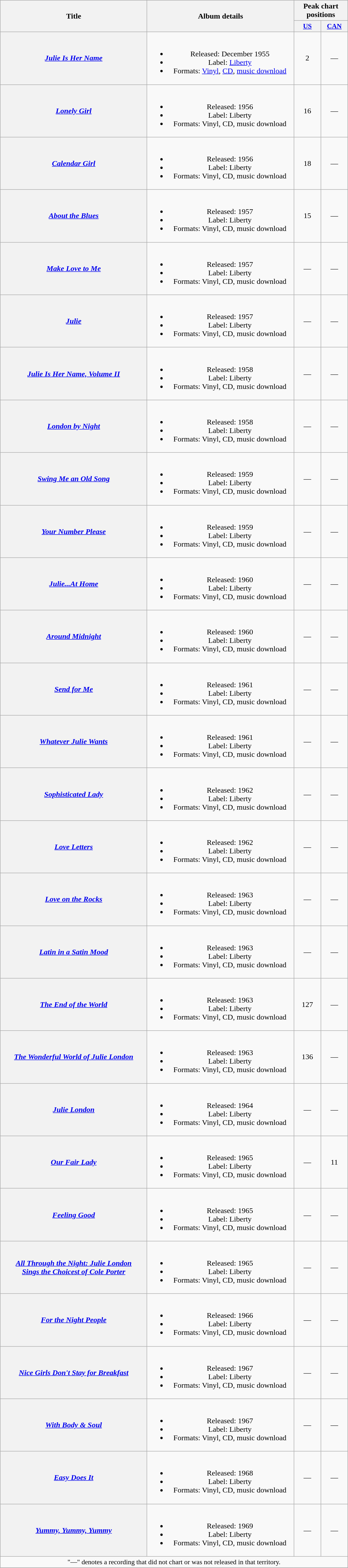<table class="wikitable plainrowheaders" style="text-align:center;" border="1">
<tr>
<th scope="col" rowspan="2" style="width:19em;">Title</th>
<th scope="col" rowspan="2" style="width:19em;">Album details</th>
<th scope="col" colspan="2">Peak chart<br>positions</th>
</tr>
<tr>
<th scope="col" style="width:3.5em;font-size:90%;"><a href='#'>US</a><br></th>
<th scope="col" style="width:3.5em;font-size:90%;"><a href='#'>CAN</a><br></th>
</tr>
<tr>
<th scope="row"><em><a href='#'>Julie Is Her Name</a></em></th>
<td><br><ul><li>Released: December 1955</li><li>Label: <a href='#'>Liberty</a></li><li>Formats: <a href='#'>Vinyl</a>, <a href='#'>CD</a>, <a href='#'>music download</a></li></ul></td>
<td>2</td>
<td>—</td>
</tr>
<tr>
<th scope="row"><em><a href='#'>Lonely Girl</a></em></th>
<td><br><ul><li>Released: 1956</li><li>Label: Liberty</li><li>Formats: Vinyl, CD, music download</li></ul></td>
<td>16</td>
<td>—</td>
</tr>
<tr>
<th scope="row"><em><a href='#'>Calendar Girl</a></em></th>
<td><br><ul><li>Released: 1956</li><li>Label: Liberty</li><li>Formats: Vinyl, CD, music download</li></ul></td>
<td>18</td>
<td>—</td>
</tr>
<tr>
<th scope="row"><em><a href='#'>About the Blues</a></em></th>
<td><br><ul><li>Released: 1957</li><li>Label: Liberty</li><li>Formats: Vinyl, CD, music download</li></ul></td>
<td>15</td>
<td>—</td>
</tr>
<tr>
<th scope="row"><em><a href='#'>Make Love to Me</a></em></th>
<td><br><ul><li>Released: 1957</li><li>Label: Liberty</li><li>Formats: Vinyl, CD, music download</li></ul></td>
<td>—</td>
<td>—</td>
</tr>
<tr>
<th scope="row"><em><a href='#'>Julie</a></em></th>
<td><br><ul><li>Released: 1957</li><li>Label: Liberty</li><li>Formats: Vinyl, CD, music download</li></ul></td>
<td>—</td>
<td>—</td>
</tr>
<tr>
<th scope="row"><em><a href='#'>Julie Is Her Name, Volume II</a></em></th>
<td><br><ul><li>Released: 1958</li><li>Label: Liberty</li><li>Formats: Vinyl, CD, music download</li></ul></td>
<td>—</td>
<td>—</td>
</tr>
<tr>
<th scope="row"><em><a href='#'>London by Night</a></em></th>
<td><br><ul><li>Released: 1958</li><li>Label: Liberty</li><li>Formats: Vinyl, CD, music download</li></ul></td>
<td>—</td>
<td>—</td>
</tr>
<tr>
<th scope="row"><em><a href='#'>Swing Me an Old Song</a></em></th>
<td><br><ul><li>Released: 1959</li><li>Label: Liberty</li><li>Formats: Vinyl, CD, music download</li></ul></td>
<td>—</td>
<td>—</td>
</tr>
<tr>
<th scope="row"><em><a href='#'>Your Number Please</a></em></th>
<td><br><ul><li>Released: 1959</li><li>Label: Liberty</li><li>Formats: Vinyl, CD, music download</li></ul></td>
<td>—</td>
<td>—</td>
</tr>
<tr>
<th scope="row"><em><a href='#'>Julie...At Home</a></em></th>
<td><br><ul><li>Released: 1960</li><li>Label: Liberty</li><li>Formats: Vinyl, CD, music download</li></ul></td>
<td>—</td>
<td>—</td>
</tr>
<tr>
<th scope="row"><em><a href='#'>Around Midnight</a></em></th>
<td><br><ul><li>Released: 1960</li><li>Label: Liberty</li><li>Formats: Vinyl, CD, music download</li></ul></td>
<td>—</td>
<td>—</td>
</tr>
<tr>
<th scope="row"><em><a href='#'>Send for Me</a></em></th>
<td><br><ul><li>Released: 1961</li><li>Label: Liberty</li><li>Formats: Vinyl, CD, music download</li></ul></td>
<td>—</td>
<td>—</td>
</tr>
<tr>
<th scope="row"><em><a href='#'>Whatever Julie Wants</a></em></th>
<td><br><ul><li>Released: 1961</li><li>Label: Liberty</li><li>Formats: Vinyl, CD, music download</li></ul></td>
<td>—</td>
<td>—</td>
</tr>
<tr>
<th scope="row"><em><a href='#'>Sophisticated Lady</a></em></th>
<td><br><ul><li>Released: 1962</li><li>Label: Liberty</li><li>Formats: Vinyl, CD, music download</li></ul></td>
<td>—</td>
<td>—</td>
</tr>
<tr>
<th scope="row"><em><a href='#'>Love Letters</a></em></th>
<td><br><ul><li>Released: 1962</li><li>Label: Liberty</li><li>Formats: Vinyl, CD, music download</li></ul></td>
<td>—</td>
<td>—</td>
</tr>
<tr>
<th scope="row"><em><a href='#'>Love on the Rocks</a></em></th>
<td><br><ul><li>Released: 1963</li><li>Label: Liberty</li><li>Formats: Vinyl, CD, music download</li></ul></td>
<td>—</td>
<td>—</td>
</tr>
<tr>
<th scope="row"><em><a href='#'>Latin in a Satin Mood</a></em></th>
<td><br><ul><li>Released: 1963</li><li>Label: Liberty</li><li>Formats: Vinyl, CD, music download</li></ul></td>
<td>—</td>
<td>—</td>
</tr>
<tr>
<th scope="row"><em><a href='#'>The End of the World</a></em></th>
<td><br><ul><li>Released: 1963</li><li>Label: Liberty</li><li>Formats: Vinyl, CD, music download</li></ul></td>
<td>127</td>
<td>—</td>
</tr>
<tr>
<th scope="row"><em><a href='#'>The Wonderful World of Julie London</a></em></th>
<td><br><ul><li>Released: 1963</li><li>Label: Liberty</li><li>Formats: Vinyl, CD, music download</li></ul></td>
<td>136</td>
<td>—</td>
</tr>
<tr>
<th scope="row"><em><a href='#'>Julie London</a></em></th>
<td><br><ul><li>Released: 1964</li><li>Label: Liberty</li><li>Formats: Vinyl, CD, music download</li></ul></td>
<td>—</td>
<td>—</td>
</tr>
<tr>
<th scope="row"><em><a href='#'>Our Fair Lady</a></em></th>
<td><br><ul><li>Released: 1965</li><li>Label: Liberty</li><li>Formats: Vinyl, CD, music download</li></ul></td>
<td>—</td>
<td>11</td>
</tr>
<tr>
<th scope="row"><em><a href='#'>Feeling Good</a></em></th>
<td><br><ul><li>Released: 1965</li><li>Label: Liberty</li><li>Formats: Vinyl, CD, music download</li></ul></td>
<td>—</td>
<td>—</td>
</tr>
<tr>
<th scope="row"><em><a href='#'>All Through the Night: Julie London<br>Sings the Choicest of Cole Porter</a></em></th>
<td><br><ul><li>Released: 1965</li><li>Label: Liberty</li><li>Formats: Vinyl, CD, music download</li></ul></td>
<td>—</td>
<td>—</td>
</tr>
<tr>
<th scope="row"><em><a href='#'>For the Night People</a></em></th>
<td><br><ul><li>Released: 1966</li><li>Label: Liberty</li><li>Formats: Vinyl, CD, music download</li></ul></td>
<td>—</td>
<td>—</td>
</tr>
<tr>
<th scope="row"><em><a href='#'>Nice Girls Don't Stay for Breakfast</a></em></th>
<td><br><ul><li>Released: 1967</li><li>Label: Liberty</li><li>Formats: Vinyl, CD, music download</li></ul></td>
<td>—</td>
<td>—</td>
</tr>
<tr>
<th scope="row"><em><a href='#'>With Body & Soul</a></em></th>
<td><br><ul><li>Released: 1967</li><li>Label: Liberty</li><li>Formats: Vinyl, CD, music download</li></ul></td>
<td>—</td>
<td>—</td>
</tr>
<tr>
<th scope="row"><em><a href='#'>Easy Does It</a></em></th>
<td><br><ul><li>Released: 1968</li><li>Label: Liberty</li><li>Formats: Vinyl, CD, music download</li></ul></td>
<td>—</td>
<td>—</td>
</tr>
<tr>
<th scope="row"><em><a href='#'>Yummy, Yummy, Yummy</a></em></th>
<td><br><ul><li>Released: 1969</li><li>Label: Liberty</li><li>Formats: Vinyl, CD, music download</li></ul></td>
<td>—</td>
<td>—</td>
</tr>
<tr>
<td colspan="4" style="font-size:90%">"—" denotes a recording that did not chart or was not released in that territory.</td>
</tr>
<tr>
</tr>
</table>
